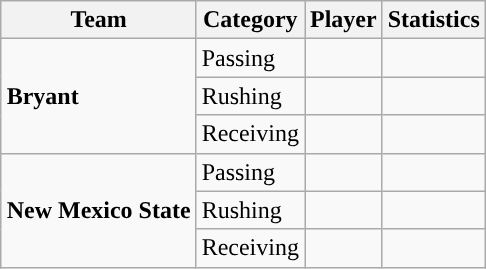<table class="wikitable" style="float: right;">
<tr>
<th>Team</th>
<th>Category</th>
<th>Player</th>
<th>Statistics</th>
</tr>
<tr>
<td rowspan=3><strong>Bryant</strong></td>
<td>Passing</td>
<td></td>
<td></td>
</tr>
<tr>
<td>Rushing</td>
<td></td>
<td></td>
</tr>
<tr>
<td>Receiving</td>
<td></td>
<td></td>
</tr>
<tr>
<td rowspan=3><strong>New Mexico State</strong></td>
<td>Passing</td>
<td></td>
<td></td>
</tr>
<tr>
<td>Rushing</td>
<td></td>
<td></td>
</tr>
<tr>
<td>Receiving</td>
<td></td>
<td></td>
</tr>
</table>
